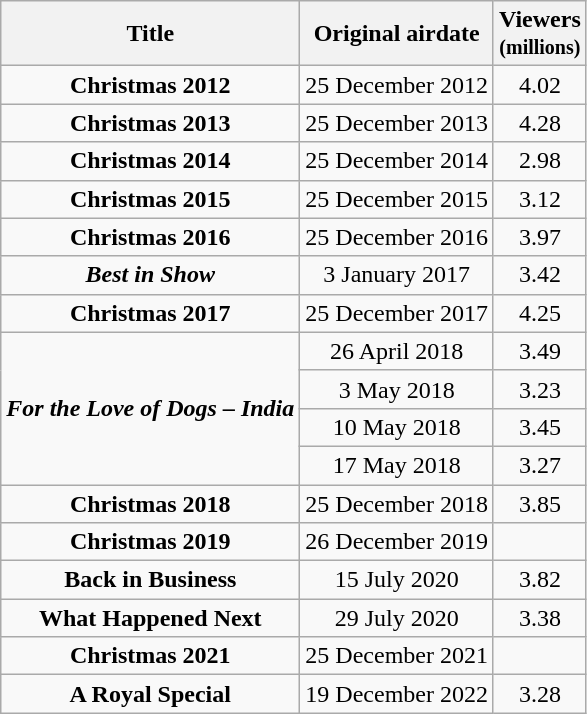<table class="wikitable" style="text-align:center;">
<tr>
<th>Title</th>
<th>Original airdate</th>
<th>Viewers<br><small>(millions)</small></th>
</tr>
<tr>
<td><strong>Christmas 2012</strong></td>
<td>25 December 2012</td>
<td>4.02</td>
</tr>
<tr>
<td><strong>Christmas 2013</strong></td>
<td>25 December 2013</td>
<td>4.28</td>
</tr>
<tr>
<td><strong>Christmas 2014</strong></td>
<td>25 December 2014</td>
<td>2.98</td>
</tr>
<tr>
<td><strong>Christmas 2015</strong></td>
<td>25 December 2015</td>
<td>3.12</td>
</tr>
<tr>
<td><strong>Christmas 2016</strong></td>
<td>25 December 2016</td>
<td>3.97</td>
</tr>
<tr>
<td><strong><em>Best in Show</em></strong></td>
<td>3 January 2017</td>
<td>3.42</td>
</tr>
<tr>
<td><strong>Christmas 2017</strong></td>
<td>25 December 2017</td>
<td>4.25</td>
</tr>
<tr>
<td rowspan=4><strong><em>For the Love of Dogs – India</em></strong></td>
<td>26 April 2018</td>
<td>3.49</td>
</tr>
<tr>
<td>3 May 2018</td>
<td>3.23</td>
</tr>
<tr>
<td>10 May 2018</td>
<td>3.45</td>
</tr>
<tr>
<td>17 May 2018</td>
<td>3.27</td>
</tr>
<tr>
<td><strong>Christmas 2018</strong></td>
<td>25 December 2018</td>
<td>3.85</td>
</tr>
<tr>
<td><strong>Christmas 2019</strong></td>
<td>26 December 2019</td>
<td></td>
</tr>
<tr>
<td><strong>Back in Business</strong></td>
<td>15 July 2020</td>
<td>3.82</td>
</tr>
<tr>
<td><strong>What Happened Next</strong></td>
<td>29 July 2020</td>
<td>3.38</td>
</tr>
<tr>
<td><strong>Christmas 2021</strong></td>
<td>25 December 2021</td>
<td></td>
</tr>
<tr>
<td><strong>A Royal Special</strong></td>
<td>19 December 2022</td>
<td>3.28</td>
</tr>
</table>
